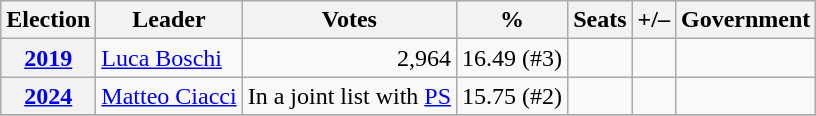<table class=wikitable style=text-align:right>
<tr>
<th>Election</th>
<th>Leader</th>
<th>Votes</th>
<th>%</th>
<th>Seats</th>
<th>+/–</th>
<th>Government</th>
</tr>
<tr>
<th><a href='#'>2019</a></th>
<td align=left rowspan=1><a href='#'>Luca Boschi</a></td>
<td>2,964</td>
<td>16.49 (#3)</td>
<td></td>
<td></td>
<td></td>
</tr>
<tr>
<th><a href='#'>2024</a></th>
<td align=left rowspan=1><a href='#'>Matteo Ciacci</a></td>
<td>In a joint list with <a href='#'>PS</a></td>
<td>15.75 (#2)</td>
<td></td>
<td></td>
<td></td>
</tr>
<tr>
</tr>
</table>
